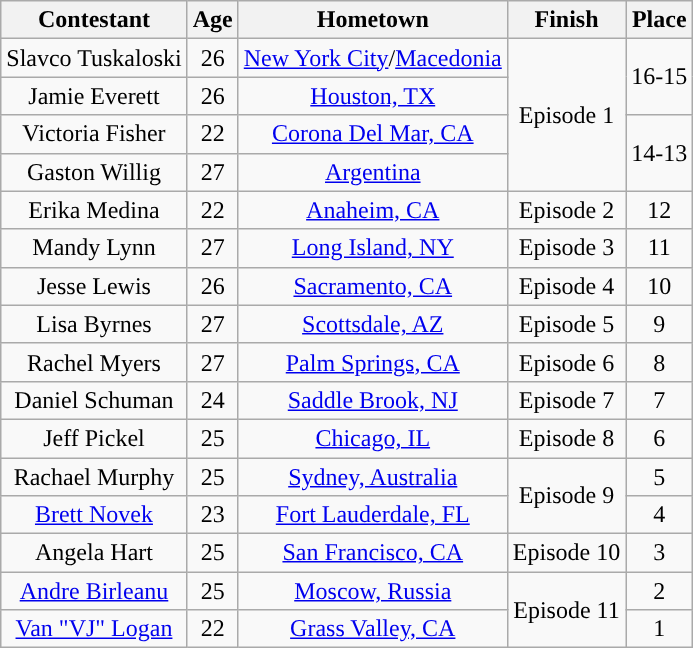<table class="wikitable sortable" style="text-align:center;">
<tr>
<th>Contestant</th>
<th>Age</th>
<th>Hometown</th>
<th>Finish</th>
<th>Place</th>
</tr>
<tr>
<td>Slavco Tuskaloski</td>
<td>26</td>
<td><a href='#'>New York City</a>/<a href='#'>Macedonia</a></td>
<td rowspan="4">Episode 1</td>
<td rowspan="2">16-15</td>
</tr>
<tr>
<td>Jamie Everett</td>
<td>26</td>
<td><a href='#'>Houston, TX</a></td>
</tr>
<tr>
<td>Victoria Fisher</td>
<td>22</td>
<td><a href='#'>Corona Del Mar, CA</a></td>
<td rowspan="2">14-13</td>
</tr>
<tr>
<td>Gaston Willig</td>
<td>27</td>
<td><a href='#'>Argentina</a></td>
</tr>
<tr>
<td>Erika Medina</td>
<td>22</td>
<td><a href='#'>Anaheim, CA</a></td>
<td>Episode 2</td>
<td>12</td>
</tr>
<tr>
<td>Mandy Lynn</td>
<td>27</td>
<td><a href='#'>Long Island, NY</a></td>
<td>Episode 3</td>
<td>11</td>
</tr>
<tr>
<td>Jesse Lewis</td>
<td>26</td>
<td><a href='#'>Sacramento, CA</a></td>
<td>Episode 4</td>
<td>10</td>
</tr>
<tr>
<td>Lisa Byrnes</td>
<td>27</td>
<td><a href='#'>Scottsdale, AZ</a></td>
<td>Episode 5</td>
<td>9</td>
</tr>
<tr>
<td>Rachel Myers</td>
<td>27</td>
<td><a href='#'>Palm Springs, CA</a></td>
<td>Episode 6</td>
<td>8</td>
</tr>
<tr>
<td>Daniel Schuman</td>
<td>24</td>
<td><a href='#'>Saddle Brook, NJ</a></td>
<td>Episode 7</td>
<td>7</td>
</tr>
<tr>
<td>Jeff Pickel</td>
<td>25</td>
<td><a href='#'>Chicago, IL</a></td>
<td>Episode 8</td>
<td>6</td>
</tr>
<tr>
<td>Rachael Murphy</td>
<td>25</td>
<td><a href='#'>Sydney, Australia</a></td>
<td rowspan="2">Episode 9</td>
<td>5</td>
</tr>
<tr>
<td><a href='#'>Brett Novek</a></td>
<td>23</td>
<td><a href='#'>Fort Lauderdale, FL</a></td>
<td>4</td>
</tr>
<tr>
<td>Angela Hart</td>
<td>25</td>
<td><a href='#'>San Francisco, CA</a></td>
<td>Episode 10</td>
<td>3</td>
</tr>
<tr>
<td><a href='#'>Andre Birleanu</a></td>
<td>25</td>
<td><a href='#'>Moscow, Russia</a></td>
<td rowspan="2">Episode 11</td>
<td>2</td>
</tr>
<tr>
<td><a href='#'>Van "VJ" Logan</a></td>
<td>22</td>
<td><a href='#'>Grass Valley, CA</a></td>
<td>1</td>
</tr>
</table>
